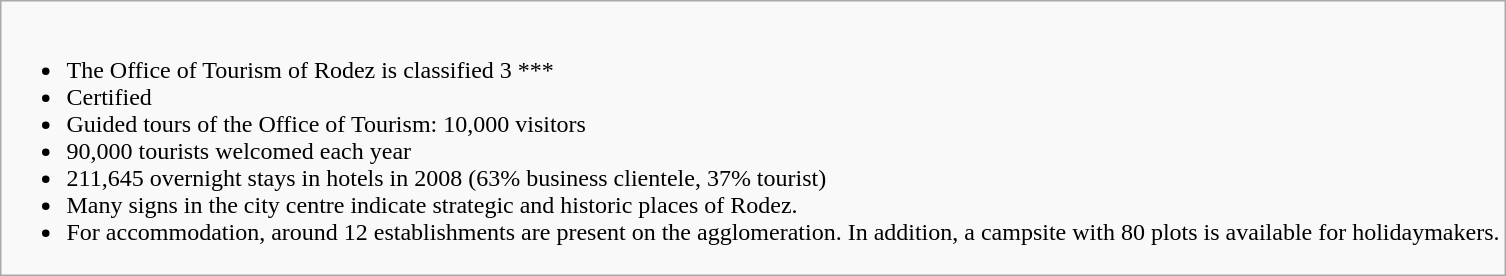<table class="wikitable" style="margin: 0 auto">
<tr>
<td><br><ul><li>The Office of Tourism of Rodez is classified 3 ***</li><li>Certified </li><li>Guided tours of the Office of Tourism: 10,000 visitors</li><li>90,000 tourists welcomed each year</li><li>211,645 overnight stays in hotels in 2008 (63% business clientele, 37% tourist)</li><li>Many signs in the city centre indicate strategic and historic places of Rodez.</li><li>For accommodation, around 12 establishments are present on the agglomeration. In addition, a campsite with 80 plots is available for holidaymakers.</li></ul></td>
</tr>
</table>
